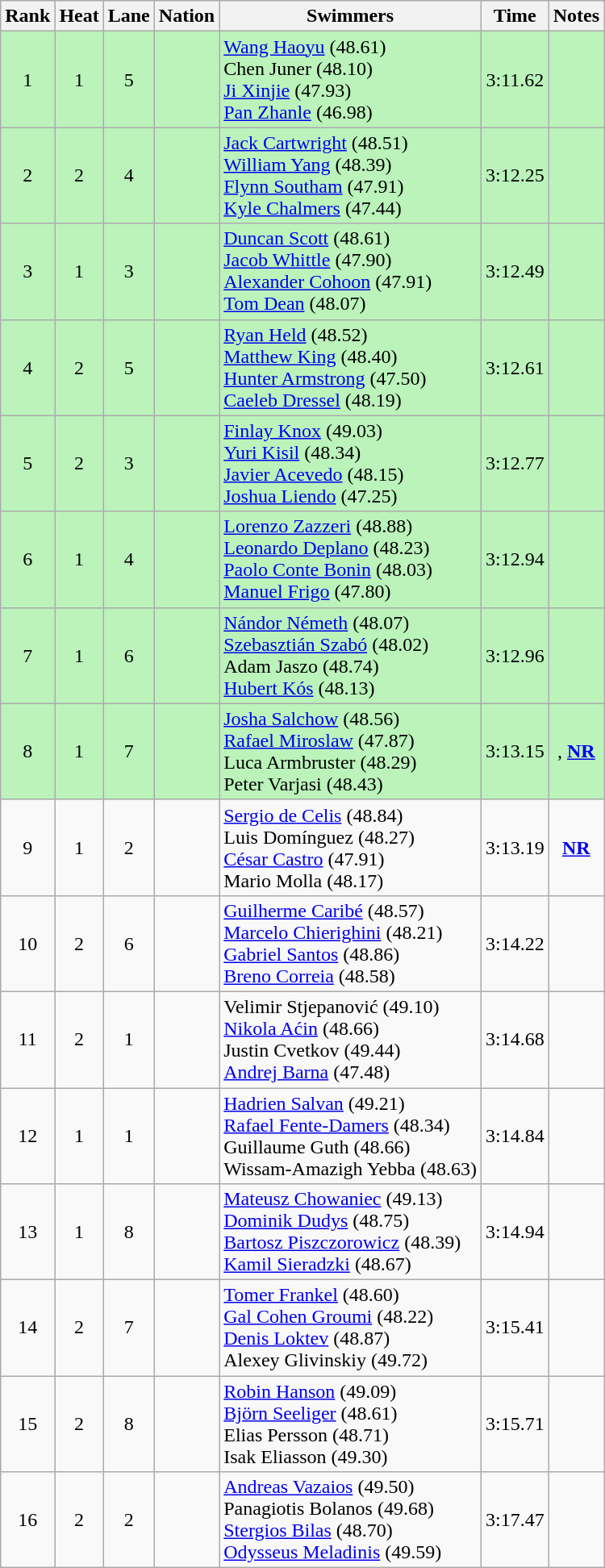<table class="wikitable sortable mw-collapsible" style="text-align:center">
<tr>
<th scope="col">Rank</th>
<th scope="col">Heat</th>
<th scope="col">Lane</th>
<th scope="col">Nation</th>
<th scope="col">Swimmers</th>
<th scope="col">Time</th>
<th scope="col">Notes</th>
</tr>
<tr bgcolor=bbf3bb>
<td>1</td>
<td>1</td>
<td>5</td>
<td align="left" valign="middle"></td>
<td align="left" valighn="top"><a href='#'>Wang Haoyu</a> (48.61)<br>Chen Juner (48.10)<br><a href='#'>Ji Xinjie</a> (47.93)<br><a href='#'>Pan Zhanle</a> (46.98)</td>
<td>3:11.62</td>
<td></td>
</tr>
<tr bgcolor=bbf3bb>
<td>2</td>
<td>2</td>
<td>4</td>
<td align="left" valign="middle"></td>
<td align="left" valighn="top"><a href='#'>Jack Cartwright</a> (48.51)<br><a href='#'>William Yang</a> (48.39)<br><a href='#'>Flynn Southam</a> (47.91)<br><a href='#'>Kyle Chalmers</a> (47.44)</td>
<td>3:12.25</td>
<td></td>
</tr>
<tr bgcolor=bbf3bb>
<td>3</td>
<td>1</td>
<td>3</td>
<td align="left" valign="middle"></td>
<td align="left" valighn="top"><a href='#'>Duncan Scott</a> (48.61)<br><a href='#'>Jacob Whittle</a> (47.90)<br><a href='#'>Alexander Cohoon</a> (47.91)<br><a href='#'>Tom Dean</a> (48.07)</td>
<td>3:12.49</td>
<td></td>
</tr>
<tr bgcolor=bbf3bb>
<td>4</td>
<td>2</td>
<td>5</td>
<td align="left" valign="middle"></td>
<td align="left" valighn="top"><a href='#'>Ryan Held</a> (48.52)<br><a href='#'>Matthew King</a> (48.40)<br><a href='#'>Hunter Armstrong</a> (47.50)<br><a href='#'>Caeleb Dressel</a> (48.19)</td>
<td>3:12.61</td>
<td></td>
</tr>
<tr bgcolor=bbf3bb>
<td>5</td>
<td>2</td>
<td>3</td>
<td align="left" valign="middle"></td>
<td align="left" valighn="top"><a href='#'>Finlay Knox</a> (49.03)<br><a href='#'>Yuri Kisil</a> (48.34)<br><a href='#'>Javier Acevedo</a> (48.15)<br><a href='#'>Joshua Liendo</a> (47.25)</td>
<td>3:12.77</td>
<td></td>
</tr>
<tr bgcolor=bbf3bb>
<td>6</td>
<td>1</td>
<td>4</td>
<td align="left" valign="middle"></td>
<td align="left" valighn="top"><a href='#'>Lorenzo Zazzeri</a> (48.88)<br><a href='#'>Leonardo Deplano</a> (48.23)<br><a href='#'>Paolo Conte Bonin</a> (48.03)<br><a href='#'>Manuel Frigo</a> (47.80)</td>
<td>3:12.94</td>
<td></td>
</tr>
<tr bgcolor=bbf3bb>
<td>7</td>
<td>1</td>
<td>6</td>
<td align="left" valign="middle"></td>
<td align="left" valighn="top"><a href='#'>Nándor Németh</a> (48.07)<br><a href='#'>Szebasztián Szabó</a> (48.02)<br>Adam Jaszo (48.74)<br><a href='#'>Hubert Kós</a> (48.13)</td>
<td>3:12.96</td>
<td></td>
</tr>
<tr bgcolor=bbf3bb>
<td>8</td>
<td>1</td>
<td>7</td>
<td align="left" valign="middle"></td>
<td align="left" valighn="top"><a href='#'>Josha Salchow</a> (48.56)<br><a href='#'>Rafael Miroslaw</a> (47.87)<br>Luca Armbruster (48.29)<br>Peter Varjasi (48.43)</td>
<td>3:13.15</td>
<td>, <strong><a href='#'>NR</a></strong></td>
</tr>
<tr>
<td>9</td>
<td>1</td>
<td>2</td>
<td align="left" valign="middle"></td>
<td align="left" valighn="top"><a href='#'>Sergio de Celis</a> (48.84)<br>Luis Domínguez (48.27)<br><a href='#'>César Castro</a> (47.91)<br>Mario Molla (48.17)</td>
<td>3:13.19</td>
<td><strong><a href='#'>NR</a></strong></td>
</tr>
<tr>
<td>10</td>
<td>2</td>
<td>6</td>
<td align="left" valign="middle"></td>
<td align="left" valighn="top"><a href='#'>Guilherme Caribé</a> (48.57)<br><a href='#'>Marcelo Chierighini</a> (48.21)<br><a href='#'>Gabriel Santos</a> (48.86)<br><a href='#'>Breno Correia</a> (48.58)</td>
<td>3:14.22</td>
<td></td>
</tr>
<tr>
<td>11</td>
<td>2</td>
<td>1</td>
<td align="left" valign="middle"></td>
<td align="left" valighn="top">Velimir Stjepanović (49.10)<br><a href='#'>Nikola Aćin</a> (48.66)<br>Justin Cvetkov (49.44)<br><a href='#'>Andrej Barna</a> (47.48)</td>
<td>3:14.68</td>
<td></td>
</tr>
<tr>
<td>12</td>
<td>1</td>
<td>1</td>
<td align="left" valign="middle"></td>
<td align="left" valighn="top"><a href='#'>Hadrien Salvan</a> (49.21)<br><a href='#'>Rafael Fente-Damers</a> (48.34)<br>Guillaume Guth (48.66)<br>Wissam-Amazigh Yebba (48.63)</td>
<td>3:14.84</td>
<td></td>
</tr>
<tr>
<td>13</td>
<td>1</td>
<td>8</td>
<td align="left" valign="middle"></td>
<td align="left" valighn="top"><a href='#'>Mateusz Chowaniec</a> (49.13)<br><a href='#'>Dominik Dudys</a> (48.75)<br><a href='#'>Bartosz Piszczorowicz</a> (48.39)<br><a href='#'>Kamil Sieradzki</a> (48.67)</td>
<td>3:14.94</td>
<td></td>
</tr>
<tr>
<td>14</td>
<td>2</td>
<td>7</td>
<td align="left" valign="middle"></td>
<td align="left" valighn="top"><a href='#'>Tomer Frankel</a> (48.60)<br><a href='#'>Gal Cohen Groumi</a> (48.22)<br><a href='#'>Denis Loktev</a> (48.87)<br>Alexey Glivinskiy (49.72)</td>
<td>3:15.41</td>
<td></td>
</tr>
<tr>
<td>15</td>
<td>2</td>
<td>8</td>
<td align="left" valign="middle"></td>
<td align="left" valighn="top"><a href='#'>Robin Hanson</a> (49.09)<br><a href='#'>Björn Seeliger</a> (48.61)<br>Elias Persson (48.71)<br>Isak Eliasson (49.30)</td>
<td>3:15.71</td>
<td></td>
</tr>
<tr>
<td>16</td>
<td>2</td>
<td>2</td>
<td align="left" valign="middle"></td>
<td align="left" valighn="top"><a href='#'>Andreas Vazaios</a> (49.50)<br>Panagiotis Bolanos (49.68)<br><a href='#'>Stergios Bilas</a> (48.70)<br><a href='#'>Odysseus Meladinis</a> (49.59)</td>
<td>3:17.47</td>
<td></td>
</tr>
</table>
